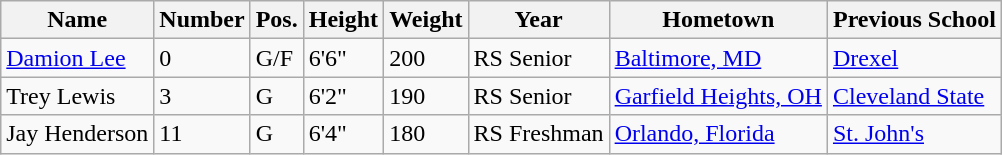<table class="wikitable sortable" border="1">
<tr>
<th>Name</th>
<th>Number</th>
<th>Pos.</th>
<th>Height</th>
<th>Weight</th>
<th>Year</th>
<th>Hometown</th>
<th class="unsortable">Previous School</th>
</tr>
<tr>
<td><a href='#'>Damion Lee</a></td>
<td>0</td>
<td>G/F</td>
<td>6'6"</td>
<td>200</td>
<td>RS Senior</td>
<td><a href='#'>Baltimore, MD</a></td>
<td><a href='#'>Drexel</a></td>
</tr>
<tr>
<td>Trey Lewis</td>
<td>3</td>
<td>G</td>
<td>6'2"</td>
<td>190</td>
<td>RS Senior</td>
<td><a href='#'>Garfield Heights, OH</a></td>
<td><a href='#'>Cleveland State</a></td>
</tr>
<tr>
<td>Jay Henderson</td>
<td>11</td>
<td>G</td>
<td>6'4"</td>
<td>180</td>
<td>RS Freshman</td>
<td><a href='#'>Orlando, Florida</a></td>
<td><a href='#'>St. John's</a></td>
</tr>
</table>
